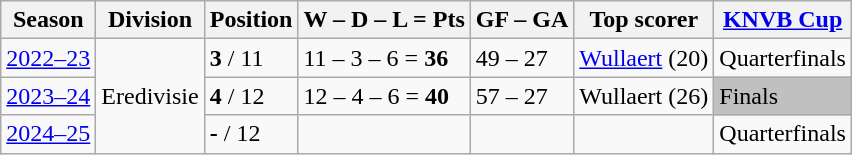<table class="wikitable">
<tr>
<th>Season</th>
<th>Division</th>
<th>Position</th>
<th>W – D – L = Pts</th>
<th>GF – GA</th>
<th>Top scorer</th>
<th><a href='#'>KNVB Cup</a></th>
</tr>
<tr>
<td><a href='#'>2022–23</a></td>
<td rowspan="3">Eredivisie</td>
<td><strong>3</strong> / 11</td>
<td>11 – 3 – 6 = <strong>36</strong></td>
<td>49 – 27</td>
<td><a href='#'>Wullaert</a> (20)</td>
<td>Quarterfinals</td>
</tr>
<tr>
<td><a href='#'>2023–24</a></td>
<td><strong>4</strong> / 12</td>
<td>12 – 4 – 6 = <strong>40</strong></td>
<td>57 – 27</td>
<td>Wullaert (26)</td>
<td bgcolor="silver">Finals</td>
</tr>
<tr>
<td><a href='#'>2024–25</a></td>
<td><strong>-</strong> / 12</td>
<td></td>
<td></td>
<td></td>
<td>Quarterfinals</td>
</tr>
</table>
